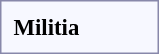<table style="border:1px solid #8888aa; background-color:#f7f8ff; padding:5px; font-size:95%; margin: 0px 12px 12px 0px; text-align:center;">
<tr>
<td rowspan=2><strong>  Militia</strong></td>
<td colspan=6 rowspan=2></td>
<td colspan=2></td>
<td colspan=2 rowspan=2></td>
<td colspan=2></td>
<td colspan=2></td>
<td colspan=2></td>
<td colspan=1></td>
<td colspan=1></td>
<td colspan=2></td>
<td colspan=2></td>
<td colspan=2></td>
</tr>
<tr>
<td colspan=2></td>
<td colspan=2></td>
<td colspan=2></td>
<td colspan=2></td>
<td colspan=1></td>
<td colspan=1></td>
<td colspan=2></td>
<td colspan=2></td>
<td colspan=2></td>
</tr>
</table>
